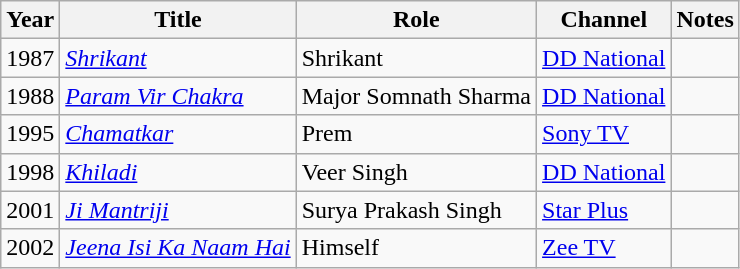<table class="wikitable sortable">
<tr>
<th>Year</th>
<th>Title</th>
<th>Role</th>
<th>Channel</th>
<th>Notes</th>
</tr>
<tr>
<td>1987</td>
<td><em><a href='#'>Shrikant</a></em></td>
<td>Shrikant</td>
<td><a href='#'>DD National</a></td>
<td></td>
</tr>
<tr>
<td>1988</td>
<td><em><a href='#'>Param Vir Chakra</a></em></td>
<td>Major Somnath Sharma</td>
<td><a href='#'>DD National</a></td>
<td></td>
</tr>
<tr>
<td>1995</td>
<td><em><a href='#'>Chamatkar</a></em></td>
<td>Prem</td>
<td><a href='#'>Sony TV</a></td>
<td></td>
</tr>
<tr>
<td>1998</td>
<td><em><a href='#'>Khiladi</a></em></td>
<td>Veer Singh</td>
<td><a href='#'>DD National</a></td>
<td></td>
</tr>
<tr>
<td>2001</td>
<td><em><a href='#'>Ji Mantriji</a></em></td>
<td>Surya Prakash Singh</td>
<td><a href='#'>Star Plus</a></td>
<td></td>
</tr>
<tr>
<td>2002</td>
<td><em><a href='#'>Jeena Isi Ka Naam Hai</a></em></td>
<td>Himself</td>
<td><a href='#'>Zee TV</a></td>
<td></td>
</tr>
</table>
